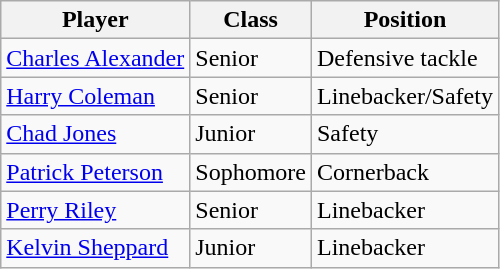<table class="wikitable" border="1">
<tr>
<th>Player</th>
<th>Class</th>
<th>Position</th>
</tr>
<tr>
<td><a href='#'>Charles Alexander</a></td>
<td>Senior</td>
<td>Defensive tackle</td>
</tr>
<tr>
<td><a href='#'>Harry Coleman</a></td>
<td>Senior</td>
<td>Linebacker/Safety</td>
</tr>
<tr>
<td><a href='#'>Chad Jones</a></td>
<td>Junior</td>
<td>Safety</td>
</tr>
<tr>
<td><a href='#'>Patrick Peterson</a></td>
<td>Sophomore</td>
<td>Cornerback</td>
</tr>
<tr>
<td><a href='#'>Perry Riley</a></td>
<td>Senior</td>
<td>Linebacker</td>
</tr>
<tr>
<td><a href='#'>Kelvin Sheppard</a></td>
<td>Junior</td>
<td>Linebacker</td>
</tr>
</table>
